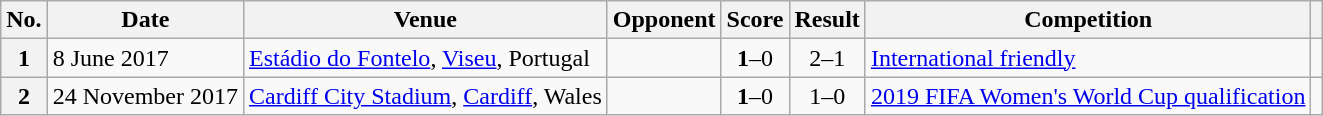<table class="wikitable sortable plainrowheaders">
<tr>
<th scope=col>No.</th>
<th scope=col data-sort-type=date>Date</th>
<th scope=col>Venue</th>
<th scope=col>Opponent</th>
<th scope=col>Score</th>
<th scope=col>Result</th>
<th scope=col>Competition</th>
<th scope=col class=unsortable></th>
</tr>
<tr>
<th scope=row style="text-align: center">1</th>
<td>8 June 2017</td>
<td><a href='#'>Estádio do Fontelo</a>, <a href='#'>Viseu</a>, Portugal</td>
<td></td>
<td align=center><strong>1</strong>–0</td>
<td align=center>2–1</td>
<td><a href='#'>International friendly</a></td>
<td align=center></td>
</tr>
<tr>
<th scope=row style="text-align: center">2</th>
<td>24 November 2017</td>
<td><a href='#'>Cardiff City Stadium</a>, <a href='#'>Cardiff</a>, Wales</td>
<td></td>
<td align=center><strong>1</strong>–0</td>
<td align=center>1–0</td>
<td><a href='#'>2019 FIFA Women's World Cup qualification</a></td>
<td align=center></td>
</tr>
</table>
